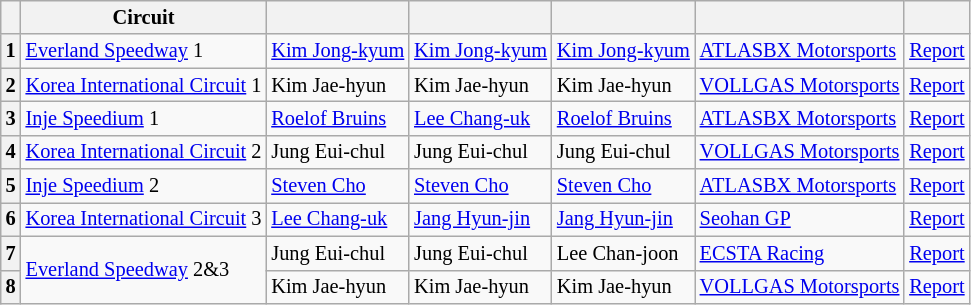<table class="wikitable" style="font-size: 85%;">
<tr>
<th></th>
<th>Circuit</th>
<th></th>
<th></th>
<th></th>
<th></th>
<th></th>
</tr>
<tr>
<th>1</th>
<td> <a href='#'>Everland Speedway</a> 1</td>
<td> <a href='#'>Kim Jong-kyum</a></td>
<td> <a href='#'>Kim Jong-kyum</a></td>
<td> <a href='#'>Kim Jong-kyum</a></td>
<td><a href='#'>ATLASBX Motorsports</a></td>
<td><a href='#'>Report</a></td>
</tr>
<tr>
<th>2</th>
<td> <a href='#'>Korea International Circuit</a> 1</td>
<td> Kim Jae-hyun</td>
<td> Kim Jae-hyun</td>
<td> Kim Jae-hyun</td>
<td><a href='#'>VOLLGAS Motorsports</a></td>
<td><a href='#'>Report</a></td>
</tr>
<tr>
<th>3</th>
<td> <a href='#'>Inje Speedium</a> 1</td>
<td> <a href='#'>Roelof Bruins</a></td>
<td> <a href='#'>Lee Chang-uk</a></td>
<td> <a href='#'>Roelof Bruins</a></td>
<td><a href='#'>ATLASBX Motorsports</a></td>
<td><a href='#'>Report</a></td>
</tr>
<tr>
<th>4</th>
<td> <a href='#'>Korea International Circuit</a> 2</td>
<td> Jung Eui-chul</td>
<td> Jung Eui-chul</td>
<td> Jung Eui-chul</td>
<td><a href='#'>VOLLGAS Motorsports</a></td>
<td><a href='#'>Report</a></td>
</tr>
<tr>
<th>5</th>
<td> <a href='#'>Inje Speedium</a> 2</td>
<td> <a href='#'>Steven Cho</a></td>
<td> <a href='#'>Steven Cho</a></td>
<td> <a href='#'>Steven Cho</a></td>
<td><a href='#'>ATLASBX Motorsports</a></td>
<td><a href='#'>Report</a></td>
</tr>
<tr>
<th>6</th>
<td> <a href='#'>Korea International Circuit</a> 3</td>
<td> <a href='#'>Lee Chang-uk</a></td>
<td> <a href='#'>Jang Hyun-jin</a></td>
<td> <a href='#'>Jang Hyun-jin</a></td>
<td><a href='#'>Seohan GP</a></td>
<td><a href='#'>Report</a></td>
</tr>
<tr>
<th>7</th>
<td rowspan=2> <a href='#'>Everland Speedway</a> 2&3</td>
<td> Jung Eui-chul</td>
<td> Jung Eui-chul</td>
<td> Lee Chan-joon</td>
<td><a href='#'>ECSTA Racing</a></td>
<td><a href='#'>Report</a></td>
</tr>
<tr>
<th>8</th>
<td> Kim Jae-hyun</td>
<td> Kim Jae-hyun</td>
<td> Kim Jae-hyun</td>
<td><a href='#'>VOLLGAS Motorsports</a></td>
<td><a href='#'>Report</a></td>
</tr>
</table>
